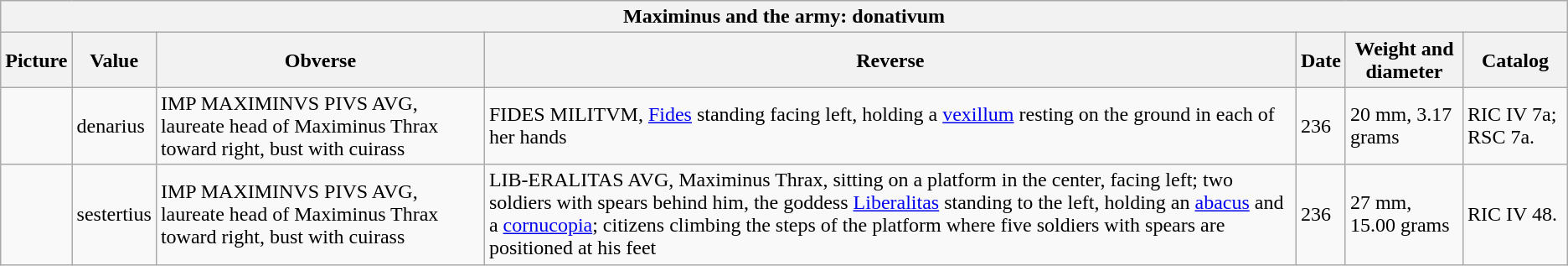<table class="wikitable">
<tr>
<th colspan="7">Maximinus and the army: donativum</th>
</tr>
<tr>
<th>Picture</th>
<th>Value</th>
<th>Obverse</th>
<th>Reverse</th>
<th>Date</th>
<th>Weight and diameter</th>
<th>Catalog</th>
</tr>
<tr>
<td></td>
<td>denarius</td>
<td>IMP MAXIMINVS PIVS AVG, laureate head of Maximinus Thrax toward right, bust with cuirass</td>
<td>FIDES MILITVM, <a href='#'>Fides</a> standing facing left, holding a <a href='#'>vexillum</a> resting on the ground in each of her hands</td>
<td>236</td>
<td>20 mm, 3.17 grams</td>
<td>RIC IV 7a; RSC 7a.</td>
</tr>
<tr>
<td></td>
<td>sestertius</td>
<td>IMP MAXIMINVS PIVS AVG, laureate head of Maximinus Thrax toward right, bust with cuirass</td>
<td>LIB-ERALITAS AVG, Maximinus Thrax, sitting on a platform in the center, facing left; two soldiers with spears behind him, the goddess <a href='#'>Liberalitas</a> standing to the left, holding an <a href='#'>abacus</a> and a <a href='#'>cornucopia</a>; citizens climbing the steps of the platform where five soldiers with spears are positioned at his feet</td>
<td>236</td>
<td>27 mm, 15.00 grams</td>
<td>RIC IV 48.</td>
</tr>
</table>
